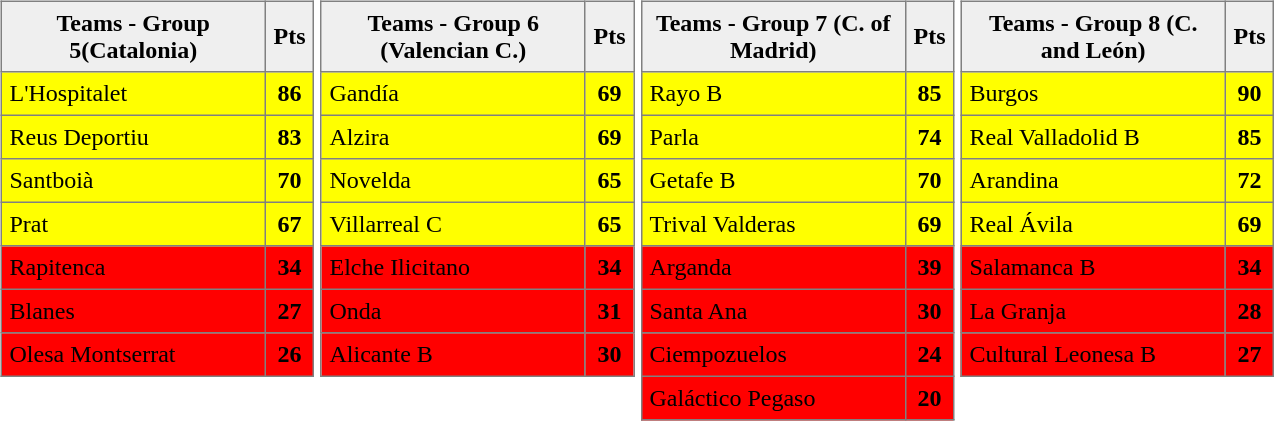<table>
<tr style="vertical-align: top;">
<td><br><table style=border-collapse:collapse border=1 cellspacing=0 cellpadding=5>
<tr align=center bgcolor=#efefef>
<th width=165>Teams - Group 5(Catalonia) </th>
<th width=20>Pts</th>
</tr>
<tr align=center style="background:#FFFF00;">
<td style="text-align:left;">L'Hospitalet</td>
<td><strong>86</strong></td>
</tr>
<tr align=center style="background:#FFFF00;">
<td style="text-align:left;">Reus Deportiu</td>
<td><strong>83</strong></td>
</tr>
<tr align=center style="background:#FFFF00;">
<td style="text-align:left;">Santboià</td>
<td><strong>70</strong></td>
</tr>
<tr align=center style="background:#FFFF00;">
<td style="text-align:left;">Prat</td>
<td><strong>67</strong></td>
</tr>
<tr align=center style="background:#FF0000;">
<td style="text-align:left;">Rapitenca</td>
<td><strong>34</strong></td>
</tr>
<tr align=center style="background:#FF0000;">
<td style="text-align:left;">Blanes</td>
<td><strong>27</strong></td>
</tr>
<tr align=center style="background:#FF0000;">
<td style="text-align:left;">Olesa Montserrat</td>
<td><strong>26</strong></td>
</tr>
</table>
</td>
<td><br><table style=border-collapse:collapse border=1 cellspacing=0 cellpadding=5>
<tr align=center bgcolor=#efefef>
<th width=165>Teams - Group 6 (Valencian C.) </th>
<th width=20>Pts</th>
</tr>
<tr align=center style="background:#FFFF00;">
<td style="text-align:left;">Gandía</td>
<td><strong>69</strong></td>
</tr>
<tr align=center style="background:#FFFF00;">
<td style="text-align:left;">Alzira</td>
<td><strong>69</strong></td>
</tr>
<tr align=center style="background:#FFFF00;">
<td style="text-align:left;">Novelda</td>
<td><strong>65</strong></td>
</tr>
<tr align=center style="background:#FFFF00;">
<td style="text-align:left;">Villarreal C</td>
<td><strong>65</strong></td>
</tr>
<tr align=center style="background:#FF0000;">
<td style="text-align:left;">Elche Ilicitano</td>
<td><strong>34</strong></td>
</tr>
<tr align=center style="background:#FF0000;">
<td style="text-align:left;">Onda</td>
<td><strong>31</strong></td>
</tr>
<tr align=center style="background:#FF0000;">
<td style="text-align:left;">Alicante B</td>
<td><strong>30</strong></td>
</tr>
</table>
</td>
<td><br><table style=border-collapse:collapse border=1 cellspacing=0 cellpadding=5>
<tr align=center bgcolor=#efefef>
<th width=165>Teams - Group 7 (C. of Madrid) </th>
<th width=20>Pts</th>
</tr>
<tr align=center style="background:#FFFF00;">
<td style="text-align:left;">Rayo B</td>
<td><strong>85</strong></td>
</tr>
<tr align=center style="background:#FFFF00;">
<td style="text-align:left;">Parla</td>
<td><strong>74</strong></td>
</tr>
<tr align=center style="background:#FFFF00;">
<td style="text-align:left;">Getafe B</td>
<td><strong>70</strong></td>
</tr>
<tr align=center style="background:#FFFF00;">
<td style="text-align:left;">Trival Valderas</td>
<td><strong>69</strong></td>
</tr>
<tr align=center style="background:#FF0000;">
<td style="text-align:left;">Arganda</td>
<td><strong>39</strong></td>
</tr>
<tr align=center style="background:#FF0000;">
<td style="text-align:left;">Santa Ana</td>
<td><strong>30</strong></td>
</tr>
<tr align=center style="background:#FF0000;">
<td style="text-align:left;">Ciempozuelos</td>
<td><strong>24</strong></td>
</tr>
<tr align=center style="background:#FF0000;">
<td style="text-align:left;">Galáctico Pegaso</td>
<td><strong>20</strong></td>
</tr>
</table>
</td>
<td><br><table style=border-collapse:collapse border=1 cellspacing=0 cellpadding=5>
<tr align=center bgcolor=#efefef>
<th width=165>Teams - Group 8 (C. and León) </th>
<th width=20>Pts</th>
</tr>
<tr align=center style="background:#FFFF00;">
<td style="text-align:left;">Burgos</td>
<td><strong>90</strong></td>
</tr>
<tr align=center style="background:#FFFF00;">
<td style="text-align:left;">Real Valladolid B</td>
<td><strong>85</strong></td>
</tr>
<tr align=center style="background:#FFFF00;">
<td style="text-align:left;">Arandina</td>
<td><strong>72</strong></td>
</tr>
<tr align=center style="background:#FFFF00;">
<td style="text-align:left;">Real Ávila</td>
<td><strong>69</strong></td>
</tr>
<tr align=center style="background:#FF0000;">
<td style="text-align:left;">Salamanca B</td>
<td><strong>34</strong></td>
</tr>
<tr align=center style="background:#FF0000;">
<td style="text-align:left;">La Granja</td>
<td><strong>28</strong></td>
</tr>
<tr align=center style="background:#FF0000;">
<td style="text-align:left;">Cultural Leonesa B</td>
<td><strong>27</strong></td>
</tr>
</table>
</td>
</tr>
</table>
